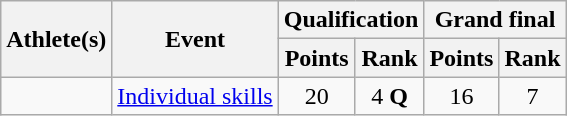<table class="wikitable">
<tr>
<th rowspan="2">Athlete(s)</th>
<th rowspan="2">Event</th>
<th colspan="2">Qualification</th>
<th colspan="2">Grand final</th>
</tr>
<tr>
<th>Points</th>
<th>Rank</th>
<th>Points</th>
<th>Rank</th>
</tr>
<tr>
<td></td>
<td><a href='#'>Individual skills</a></td>
<td align="center">20</td>
<td align="center">4 <strong>Q</strong></td>
<td align="center">16</td>
<td align="center">7</td>
</tr>
</table>
